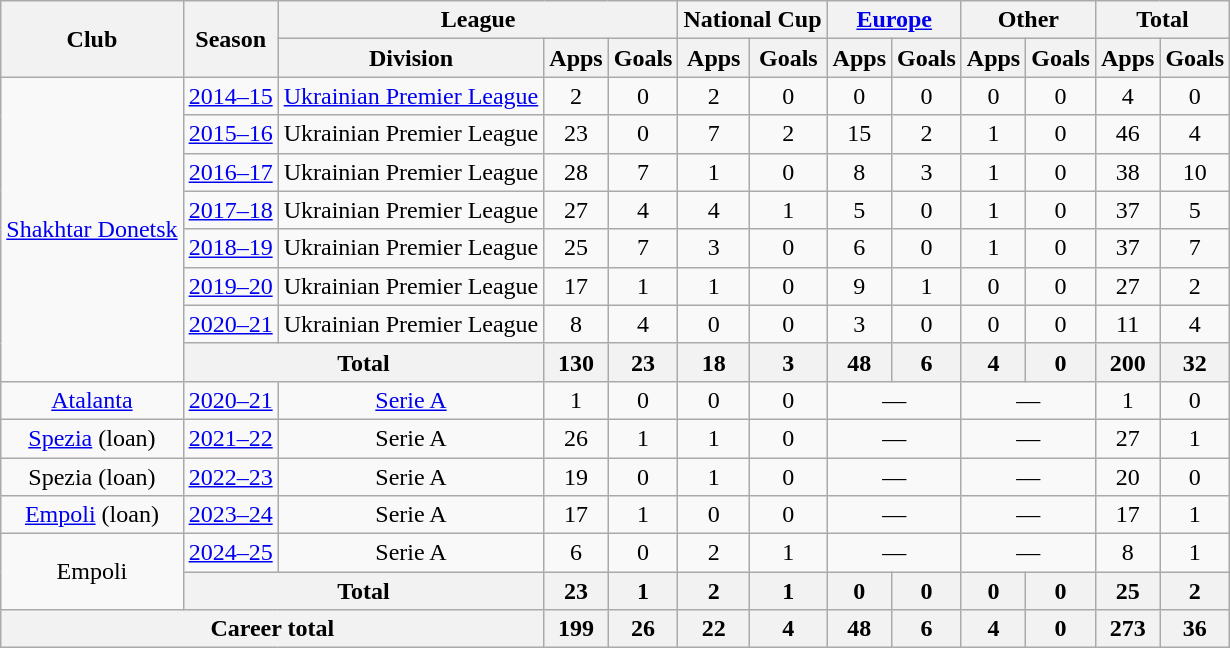<table class="wikitable" style="text-align:center">
<tr>
<th rowspan="2">Club</th>
<th rowspan="2">Season</th>
<th colspan="3">League</th>
<th colspan="2">National Cup</th>
<th colspan="2"><a href='#'>Europe</a></th>
<th colspan="2">Other</th>
<th colspan="2">Total</th>
</tr>
<tr>
<th>Division</th>
<th>Apps</th>
<th>Goals</th>
<th>Apps</th>
<th>Goals</th>
<th>Apps</th>
<th>Goals</th>
<th>Apps</th>
<th>Goals</th>
<th>Apps</th>
<th>Goals</th>
</tr>
<tr>
<td rowspan="8"><a href='#'>Shakhtar Donetsk</a></td>
<td><a href='#'>2014–15</a></td>
<td><a href='#'>Ukrainian Premier League</a></td>
<td>2</td>
<td>0</td>
<td>2</td>
<td>0</td>
<td>0</td>
<td>0</td>
<td>0</td>
<td>0</td>
<td>4</td>
<td>0</td>
</tr>
<tr>
<td><a href='#'>2015–16</a></td>
<td>Ukrainian Premier League</td>
<td>23</td>
<td>0</td>
<td>7</td>
<td>2</td>
<td>15</td>
<td>2</td>
<td>1</td>
<td>0</td>
<td>46</td>
<td>4</td>
</tr>
<tr>
<td><a href='#'>2016–17</a></td>
<td>Ukrainian Premier League</td>
<td>28</td>
<td>7</td>
<td>1</td>
<td>0</td>
<td>8</td>
<td>3</td>
<td>1</td>
<td>0</td>
<td>38</td>
<td>10</td>
</tr>
<tr>
<td><a href='#'>2017–18</a></td>
<td>Ukrainian Premier League</td>
<td>27</td>
<td>4</td>
<td>4</td>
<td>1</td>
<td>5</td>
<td>0</td>
<td>1</td>
<td>0</td>
<td>37</td>
<td>5</td>
</tr>
<tr>
<td><a href='#'>2018–19</a></td>
<td>Ukrainian Premier League</td>
<td>25</td>
<td>7</td>
<td>3</td>
<td>0</td>
<td>6</td>
<td>0</td>
<td>1</td>
<td>0</td>
<td>37</td>
<td>7</td>
</tr>
<tr>
<td><a href='#'>2019–20</a></td>
<td>Ukrainian Premier League</td>
<td>17</td>
<td>1</td>
<td>1</td>
<td>0</td>
<td>9</td>
<td>1</td>
<td>0</td>
<td>0</td>
<td>27</td>
<td>2</td>
</tr>
<tr>
<td><a href='#'>2020–21</a></td>
<td>Ukrainian Premier League</td>
<td>8</td>
<td>4</td>
<td>0</td>
<td>0</td>
<td>3</td>
<td>0</td>
<td>0</td>
<td>0</td>
<td>11</td>
<td>4</td>
</tr>
<tr>
<th colspan="2">Total</th>
<th>130</th>
<th>23</th>
<th>18</th>
<th>3</th>
<th>48</th>
<th>6</th>
<th>4</th>
<th>0</th>
<th>200</th>
<th>32</th>
</tr>
<tr>
<td><a href='#'>Atalanta</a></td>
<td><a href='#'>2020–21</a></td>
<td><a href='#'>Serie A</a></td>
<td>1</td>
<td>0</td>
<td>0</td>
<td>0</td>
<td colspan="2">—</td>
<td colspan="2">—</td>
<td>1</td>
<td>0</td>
</tr>
<tr>
<td><a href='#'>Spezia</a> (loan)</td>
<td><a href='#'>2021–22</a></td>
<td>Serie A</td>
<td>26</td>
<td>1</td>
<td>1</td>
<td>0</td>
<td colspan="2">—</td>
<td colspan="2">—</td>
<td>27</td>
<td>1</td>
</tr>
<tr>
<td>Spezia (loan)</td>
<td><a href='#'>2022–23</a></td>
<td>Serie A</td>
<td>19</td>
<td>0</td>
<td>1</td>
<td>0</td>
<td colspan="2">—</td>
<td colspan="2">—</td>
<td>20</td>
<td>0</td>
</tr>
<tr>
<td><a href='#'>Empoli</a> (loan)</td>
<td><a href='#'>2023–24</a></td>
<td>Serie A</td>
<td>17</td>
<td>1</td>
<td>0</td>
<td>0</td>
<td colspan="2">—</td>
<td colspan="2">—</td>
<td>17</td>
<td>1</td>
</tr>
<tr>
<td rowspan="2">Empoli</td>
<td><a href='#'>2024–25</a></td>
<td>Serie A</td>
<td>6</td>
<td>0</td>
<td>2</td>
<td>1</td>
<td colspan="2">—</td>
<td colspan="2">—</td>
<td>8</td>
<td>1</td>
</tr>
<tr>
<th colspan="2">Total</th>
<th>23</th>
<th>1</th>
<th>2</th>
<th>1</th>
<th>0</th>
<th>0</th>
<th>0</th>
<th>0</th>
<th>25</th>
<th>2</th>
</tr>
<tr>
<th colspan="3">Career total</th>
<th>199</th>
<th>26</th>
<th>22</th>
<th>4</th>
<th>48</th>
<th>6</th>
<th>4</th>
<th>0</th>
<th>273</th>
<th>36</th>
</tr>
</table>
